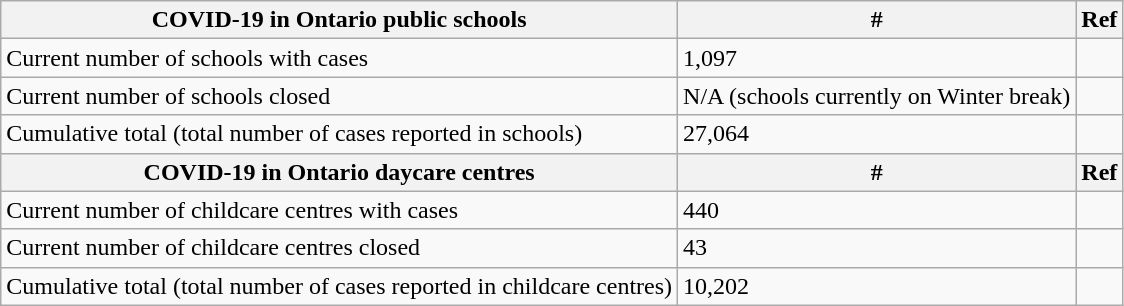<table class="wikitable">
<tr>
<th>COVID-19 in Ontario public schools</th>
<th>#</th>
<th>Ref</th>
</tr>
<tr>
<td>Current number of schools with cases</td>
<td>1,097</td>
<td></td>
</tr>
<tr>
<td>Current number of schools closed</td>
<td>N/A (schools currently on Winter break)</td>
<td></td>
</tr>
<tr>
<td>Cumulative total (total number of cases reported in schools)</td>
<td>27,064 </td>
<td></td>
</tr>
<tr>
<th>COVID-19 in Ontario daycare centres</th>
<th>#</th>
<th>Ref</th>
</tr>
<tr>
<td>Current number of childcare centres with cases</td>
<td>440</td>
<td></td>
</tr>
<tr>
<td>Current number of childcare centres closed</td>
<td>43</td>
<td></td>
</tr>
<tr>
<td>Cumulative total (total number of cases reported in childcare centres)</td>
<td>10,202</td>
<td></td>
</tr>
</table>
